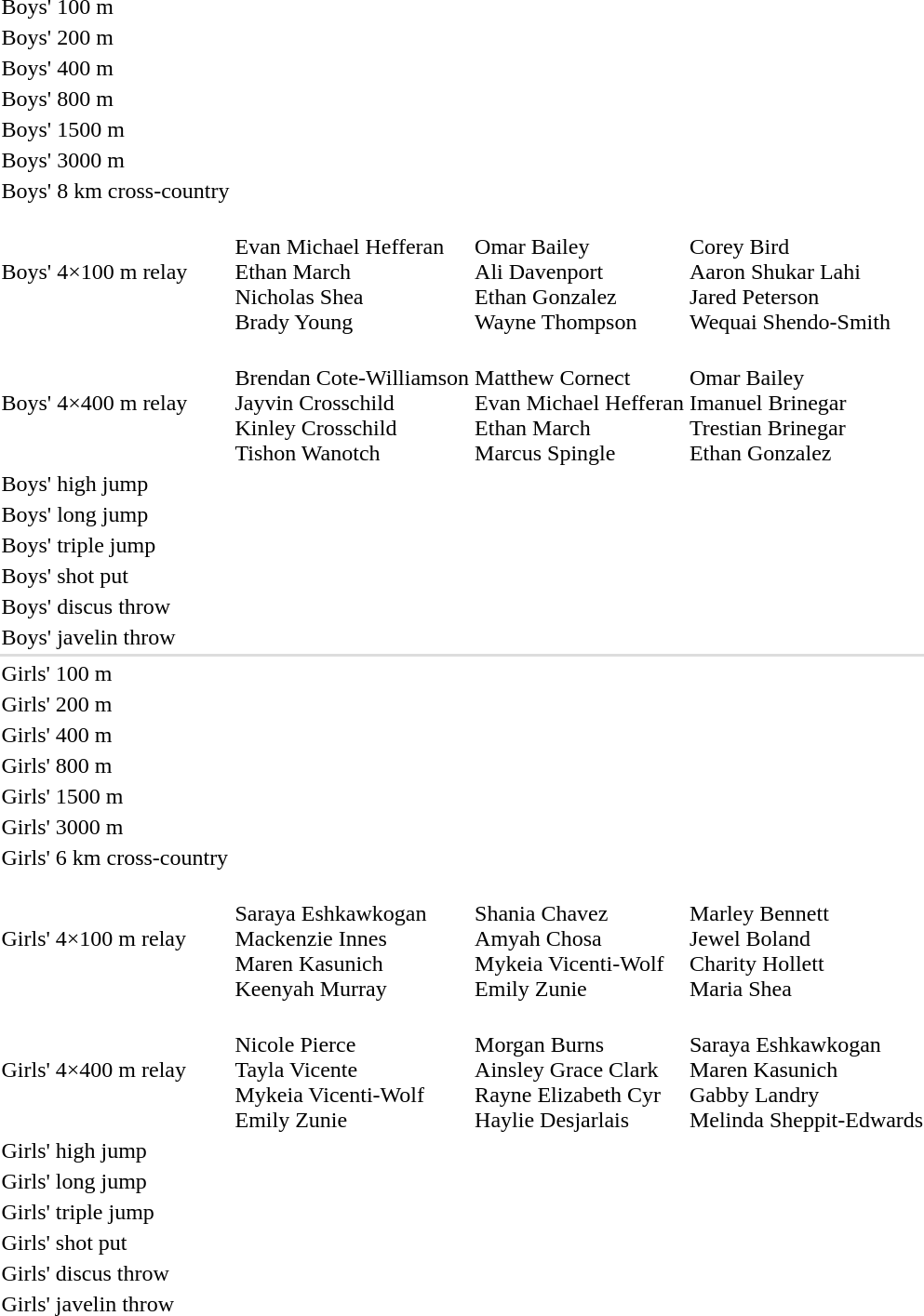<table>
<tr>
<td>Boys' 100 m</td>
<td></td>
<td></td>
<td></td>
</tr>
<tr>
<td>Boys' 200 m</td>
<td></td>
<td></td>
<td></td>
</tr>
<tr>
<td>Boys' 400 m</td>
<td></td>
<td></td>
<td></td>
</tr>
<tr>
<td>Boys' 800 m</td>
<td></td>
<td></td>
<td></td>
</tr>
<tr>
<td>Boys' 1500 m</td>
<td></td>
<td></td>
<td></td>
</tr>
<tr>
<td>Boys' 3000 m</td>
<td></td>
<td></td>
<td></td>
</tr>
<tr>
<td>Boys' 8 km cross-country</td>
<td></td>
<td></td>
<td></td>
</tr>
<tr>
<td>Boys' 4×100 m relay</td>
<td nowrap><br>Evan Michael Hefferan<br>Ethan March<br>Nicholas Shea<br>Brady Young</td>
<td><br>Omar Bailey<br>Ali Davenport<br>Ethan Gonzalez<br>Wayne Thompson</td>
<td><br>Corey Bird<br>Aaron Shukar Lahi<br>Jared Peterson<br>Wequai Shendo-Smith</td>
</tr>
<tr>
<td>Boys' 4×400 m relay</td>
<td><br>Brendan Cote-Williamson<br>Jayvin Crosschild<br>Kinley Crosschild<br>Tishon Wanotch</td>
<td nowrap><br>Matthew Cornect<br>Evan Michael Hefferan<br>Ethan March<br>Marcus Spingle</td>
<td><br>Omar Bailey<br>Imanuel Brinegar<br>Trestian Brinegar<br>Ethan Gonzalez</td>
</tr>
<tr>
<td>Boys' high jump</td>
<td></td>
<td></td>
<td></td>
</tr>
<tr>
<td>Boys' long jump</td>
<td></td>
<td></td>
<td></td>
</tr>
<tr>
<td>Boys' triple jump</td>
<td></td>
<td></td>
<td></td>
</tr>
<tr>
<td>Boys' shot put</td>
<td></td>
<td></td>
<td></td>
</tr>
<tr>
<td>Boys' discus throw</td>
<td></td>
<td></td>
<td></td>
</tr>
<tr>
<td>Boys' javelin throw</td>
<td></td>
<td></td>
<td></td>
</tr>
<tr bgcolor=#dddddd>
<td colspan=4></td>
</tr>
<tr>
<td>Girls' 100 m</td>
<td></td>
<td></td>
<td nowrap></td>
</tr>
<tr>
<td>Girls' 200 m</td>
<td></td>
<td></td>
<td></td>
</tr>
<tr>
<td>Girls' 400 m</td>
<td></td>
<td></td>
<td></td>
</tr>
<tr>
<td>Girls' 800 m</td>
<td></td>
<td></td>
<td></td>
</tr>
<tr>
<td>Girls' 1500 m</td>
<td></td>
<td></td>
<td></td>
</tr>
<tr>
<td>Girls' 3000 m</td>
<td></td>
<td></td>
<td></td>
</tr>
<tr>
<td>Girls' 6 km cross-country</td>
<td></td>
<td></td>
<td></td>
</tr>
<tr>
<td>Girls' 4×100 m relay</td>
<td><br>Saraya Eshkawkogan<br>Mackenzie Innes<br>Maren Kasunich<br>Keenyah Murray</td>
<td><br>Shania Chavez<br>Amyah Chosa<br>Mykeia Vicenti-Wolf<br>Emily Zunie</td>
<td><br>Marley Bennett<br>Jewel Boland<br>Charity Hollett<br>Maria Shea</td>
</tr>
<tr>
<td>Girls' 4×400 m relay</td>
<td><br>Nicole Pierce<br>Tayla Vicente<br>Mykeia Vicenti-Wolf<br>Emily Zunie</td>
<td><br>Morgan Burns<br>Ainsley Grace Clark<br>Rayne Elizabeth Cyr<br>Haylie Desjarlais</td>
<td><br>Saraya Eshkawkogan<br>Maren Kasunich<br>Gabby Landry<br>Melinda Sheppit-Edwards</td>
</tr>
<tr>
<td>Girls' high jump</td>
<td></td>
<td></td>
<td></td>
</tr>
<tr>
<td>Girls' long jump</td>
<td></td>
<td></td>
<td></td>
</tr>
<tr>
<td>Girls' triple jump</td>
<td></td>
<td></td>
<td></td>
</tr>
<tr>
<td>Girls' shot put</td>
<td></td>
<td></td>
<td></td>
</tr>
<tr>
<td>Girls' discus throw</td>
<td></td>
<td></td>
<td></td>
</tr>
<tr>
<td>Girls' javelin throw</td>
<td></td>
<td></td>
<td></td>
</tr>
</table>
